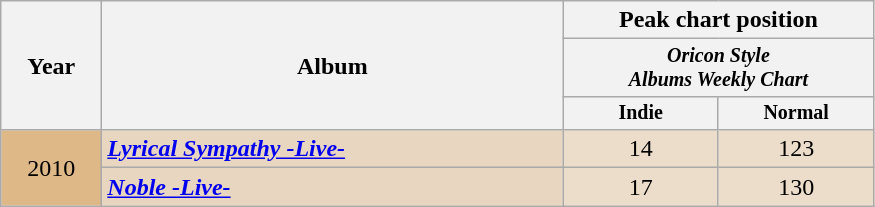<table class="wikitable">
<tr>
<th width="60" rowspan="3">Year</th>
<th rowspan="3" width="300">Album</th>
<th width="200" colspan="2">Peak chart position</th>
</tr>
<tr style="font-size:smaller;">
<th bgcolor="#DEB887" colspan="2"><em>Oricon Style</em><br><em>Albums Weekly Chart</em><br></th>
</tr>
<tr style="font-size:smaller;">
<th bgcolor="#DEB887" width="50">Indie</th>
<th bgcolor="#DEB887" width="50">Normal</th>
</tr>
<tr>
<td align="center" rowspan=2 bgcolor="#DEB887">2010</td>
<td bgcolor="#E8D6C0"><strong><em><a href='#'>Lyrical Sympathy -Live-</a></em></strong> </td>
<td align="center" bgcolor="#ECDDCA">14</td>
<td align="center" bgcolor="#ECDDCA">123</td>
</tr>
<tr>
<td bgcolor="#E8D6C0"><strong><em><a href='#'>Noble -Live-</a></em></strong> </td>
<td align="center" bgcolor="#ECDDCA">17</td>
<td align="center" bgcolor="#ECDDCA">130</td>
</tr>
</table>
